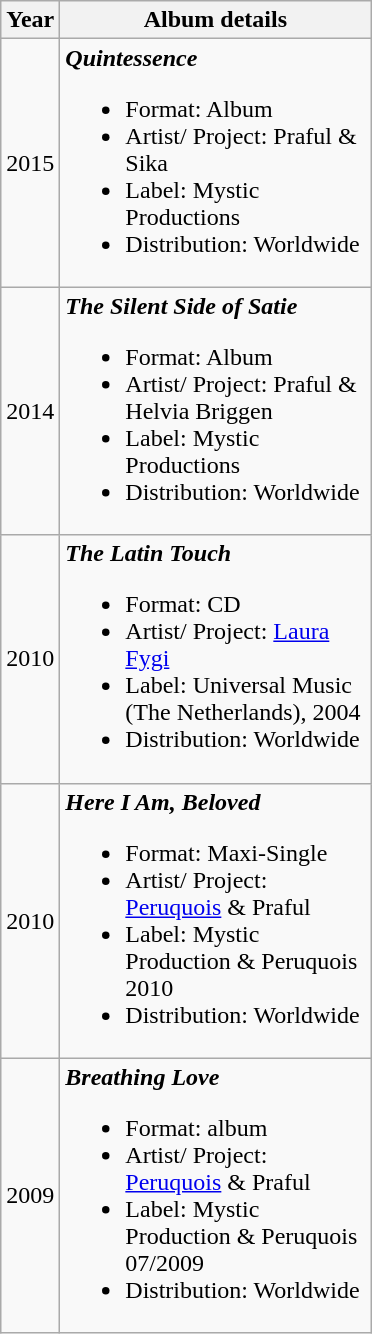<table class="wikitable" style="text-align:center;">
<tr>
<th rowspan="1" style="width:30px;">Year</th>
<th rowspan="1" style="width:200px;">Album details</th>
</tr>
<tr>
<td style="text-align:left;">2015</td>
<td style="text-align:left;"><strong><em>Quintessence</em></strong><br><ul><li>Format:  Album</li><li>Artist/ Project: Praful & Sika</li><li>Label: Mystic Productions</li><li>Distribution:  Worldwide</li></ul></td>
</tr>
<tr>
<td style="text-align:left;">2014</td>
<td style="text-align:left;"><strong><em>The Silent Side of Satie</em></strong><br><ul><li>Format:  Album</li><li>Artist/ Project: Praful & Helvia Briggen</li><li>Label: Mystic Productions</li><li>Distribution:  Worldwide</li></ul></td>
</tr>
<tr>
<td style="text-align:left;">2010</td>
<td style="text-align:left;"><strong><em>The Latin Touch</em></strong><br><ul><li>Format:  CD</li><li>Artist/ Project: <a href='#'>Laura Fygi</a></li><li>Label: Universal Music (The Netherlands), 2004</li><li>Distribution:  Worldwide</li></ul></td>
</tr>
<tr>
<td style="text-align:left;">2010</td>
<td style="text-align:left;"><strong><em>Here I Am, Beloved</em></strong><br><ul><li>Format:  Maxi-Single</li><li>Artist/ Project: <a href='#'>Peruquois</a> & Praful</li><li>Label: Mystic Production & Peruquois 2010</li><li>Distribution:  Worldwide</li></ul></td>
</tr>
<tr>
<td style="text-align:left;">2009</td>
<td style="text-align:left;"><strong><em>Breathing Love</em></strong><br><ul><li>Format:  album</li><li>Artist/ Project: <a href='#'>Peruquois</a> & Praful</li><li>Label: Mystic Production & Peruquois 07/2009</li><li>Distribution:  Worldwide</li></ul></td>
</tr>
</table>
